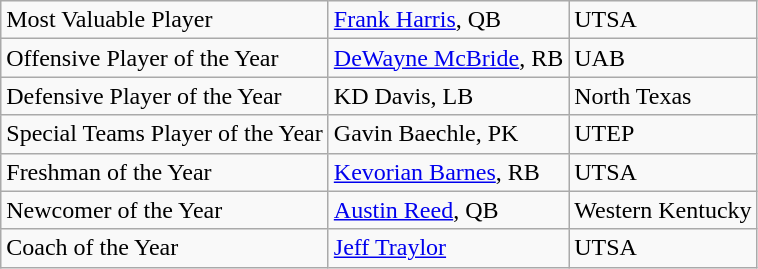<table class="wikitable">
<tr>
<td>Most Valuable Player</td>
<td><a href='#'>Frank Harris</a>, QB</td>
<td>UTSA</td>
</tr>
<tr>
<td>Offensive Player of the Year</td>
<td><a href='#'>DeWayne McBride</a>, RB</td>
<td>UAB</td>
</tr>
<tr>
<td>Defensive Player of the Year</td>
<td>KD Davis, LB</td>
<td>North Texas</td>
</tr>
<tr>
<td>Special Teams Player of the Year</td>
<td>Gavin Baechle, PK</td>
<td>UTEP</td>
</tr>
<tr>
<td>Freshman of the Year</td>
<td><a href='#'>Kevorian Barnes</a>, RB</td>
<td>UTSA</td>
</tr>
<tr>
<td>Newcomer of the Year</td>
<td><a href='#'>Austin Reed</a>, QB</td>
<td>Western Kentucky</td>
</tr>
<tr>
<td>Coach of the Year</td>
<td><a href='#'>Jeff Traylor</a></td>
<td>UTSA</td>
</tr>
</table>
